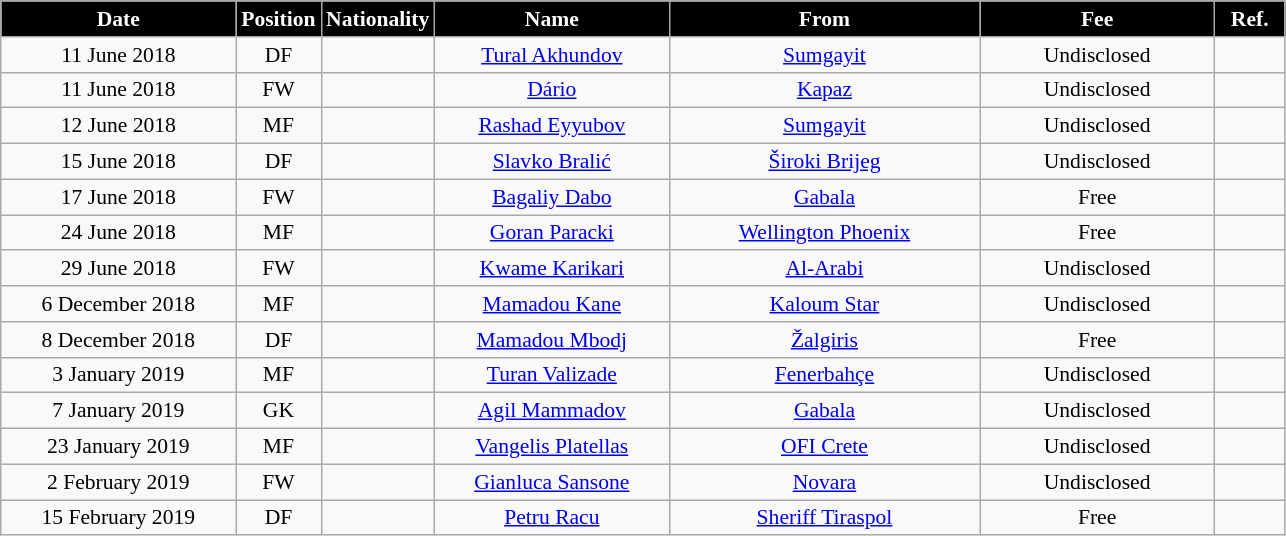<table class="wikitable"  style="text-align:center; font-size:90%; ">
<tr>
<th style="background:#000000; color:#FFFFFF; width:150px;">Date</th>
<th style="background:#000000; color:#FFFFFF; width:50px;">Position</th>
<th style="background:#000000; color:#FFFFFF; width:50px;">Nationality</th>
<th style="background:#000000; color:#FFFFFF; width:150px;">Name</th>
<th style="background:#000000; color:#FFFFFF; width:200px;">From</th>
<th style="background:#000000; color:#FFFFFF; width:150px;">Fee</th>
<th style="background:#000000; color:#FFFFFF; width:40px;">Ref.</th>
</tr>
<tr>
<td>11 June 2018</td>
<td>DF</td>
<td></td>
<td><a href='#'>Tural Akhundov</a></td>
<td><a href='#'>Sumgayit</a></td>
<td>Undisclosed</td>
<td></td>
</tr>
<tr>
<td>11 June 2018</td>
<td>FW</td>
<td></td>
<td><a href='#'>Dário</a></td>
<td><a href='#'>Kapaz</a></td>
<td>Undisclosed</td>
<td></td>
</tr>
<tr>
<td>12 June 2018</td>
<td>MF</td>
<td></td>
<td><a href='#'>Rashad Eyyubov</a></td>
<td><a href='#'>Sumgayit</a></td>
<td>Undisclosed</td>
<td></td>
</tr>
<tr>
<td>15 June 2018</td>
<td>DF</td>
<td></td>
<td><a href='#'>Slavko Bralić</a></td>
<td><a href='#'>Široki Brijeg</a></td>
<td>Undisclosed</td>
<td></td>
</tr>
<tr>
<td>17 June 2018</td>
<td>FW</td>
<td></td>
<td><a href='#'>Bagaliy Dabo</a></td>
<td><a href='#'>Gabala</a></td>
<td>Free</td>
<td></td>
</tr>
<tr>
<td>24 June 2018</td>
<td>MF</td>
<td></td>
<td><a href='#'>Goran Paracki</a></td>
<td><a href='#'>Wellington Phoenix</a></td>
<td>Free</td>
<td></td>
</tr>
<tr>
<td>29 June 2018</td>
<td>FW</td>
<td></td>
<td><a href='#'>Kwame Karikari</a></td>
<td><a href='#'>Al-Arabi</a></td>
<td>Undisclosed</td>
<td></td>
</tr>
<tr>
<td>6 December 2018</td>
<td>MF</td>
<td></td>
<td><a href='#'>Mamadou Kane</a></td>
<td><a href='#'>Kaloum Star</a></td>
<td>Undisclosed</td>
<td></td>
</tr>
<tr>
<td>8 December 2018</td>
<td>DF</td>
<td></td>
<td><a href='#'>Mamadou Mbodj</a></td>
<td><a href='#'>Žalgiris</a></td>
<td>Free</td>
<td></td>
</tr>
<tr>
<td>3 January 2019</td>
<td>MF</td>
<td></td>
<td><a href='#'>Turan Valizade</a></td>
<td><a href='#'>Fenerbahçe</a></td>
<td>Undisclosed</td>
<td></td>
</tr>
<tr>
<td>7 January 2019</td>
<td>GK</td>
<td></td>
<td><a href='#'>Agil Mammadov</a></td>
<td><a href='#'>Gabala</a></td>
<td>Undisclosed</td>
<td></td>
</tr>
<tr>
<td>23 January 2019</td>
<td>MF</td>
<td></td>
<td><a href='#'>Vangelis Platellas</a></td>
<td><a href='#'>OFI Crete</a></td>
<td>Undisclosed</td>
<td></td>
</tr>
<tr>
<td>2 February 2019</td>
<td>FW</td>
<td></td>
<td><a href='#'>Gianluca Sansone</a></td>
<td><a href='#'>Novara</a></td>
<td>Undisclosed</td>
<td></td>
</tr>
<tr>
<td>15 February 2019</td>
<td>DF</td>
<td></td>
<td><a href='#'>Petru Racu</a></td>
<td><a href='#'>Sheriff Tiraspol</a></td>
<td>Free</td>
<td></td>
</tr>
</table>
